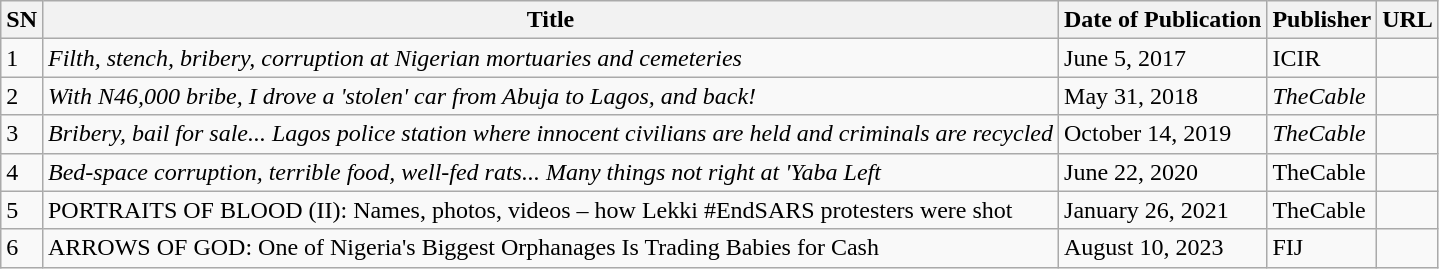<table class="wikitable sortable mw-collapsible">
<tr>
<th>SN</th>
<th>Title</th>
<th>Date of Publication</th>
<th>Publisher</th>
<th>URL</th>
</tr>
<tr>
<td>1</td>
<td><em>Filth, stench, bribery, corruption at Nigerian mortuaries and cemeteries</em></td>
<td>June 5, 2017</td>
<td>ICIR</td>
<td></td>
</tr>
<tr>
<td>2</td>
<td><em>With N46,000 bribe, I drove a 'stolen' car from Abuja to Lagos, and back!</em></td>
<td>May 31, 2018</td>
<td><em>TheCable</em></td>
<td></td>
</tr>
<tr>
<td>3</td>
<td><em>Bribery, bail for sale... Lagos police station where innocent civilians are held and criminals are recycled</em></td>
<td>October 14, 2019</td>
<td><em>TheCable</em></td>
<td></td>
</tr>
<tr>
<td>4</td>
<td><em>Bed-space corruption, terrible food, well-fed rats... Many things not right at 'Yaba Left<strong></td>
<td>June 22, 2020</td>
<td></em>TheCable<em></td>
<td></td>
</tr>
<tr>
<td>5</td>
<td>PORTRAITS OF BLOOD (II): Names, photos, videos – how Lekki #EndSARS protesters were shot</td>
<td>January 26, 2021</td>
<td></em>TheCable<em></td>
<td></td>
</tr>
<tr>
<td>6</td>
<td>ARROWS OF GOD: One of Nigeria's Biggest Orphanages Is Trading Babies for Cash</td>
<td>August 10, 2023</td>
<td>FIJ</td>
<td></td>
</tr>
</table>
